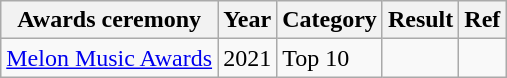<table class="wikitable">
<tr>
<th>Awards ceremony</th>
<th>Year</th>
<th>Category</th>
<th>Result</th>
<th>Ref</th>
</tr>
<tr>
<td><a href='#'>Melon Music Awards</a></td>
<td>2021</td>
<td>Top 10</td>
<td></td>
<td></td>
</tr>
</table>
